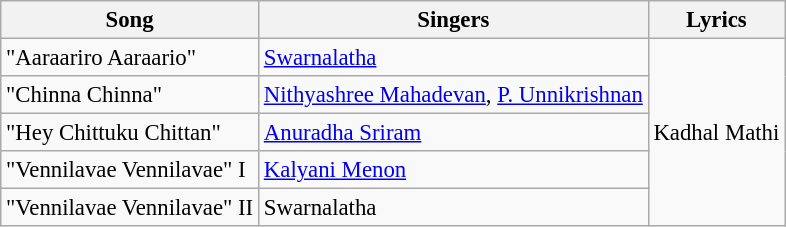<table class="wikitable" style="font-size:95%;">
<tr>
<th>Song</th>
<th>Singers</th>
<th>Lyrics</th>
</tr>
<tr>
<td>"Aaraariro Aaraario"</td>
<td><a href='#'>Swarnalatha</a></td>
<td rowspan=5>Kadhal Mathi</td>
</tr>
<tr>
<td>"Chinna Chinna"</td>
<td><a href='#'>Nithyashree Mahadevan</a>, <a href='#'>P. Unnikrishnan</a></td>
</tr>
<tr>
<td>"Hey Chittuku Chittan"</td>
<td><a href='#'>Anuradha Sriram</a></td>
</tr>
<tr>
<td>"Vennilavae Vennilavae" I</td>
<td><a href='#'>Kalyani Menon</a></td>
</tr>
<tr>
<td>"Vennilavae Vennilavae" II</td>
<td>Swarnalatha</td>
</tr>
</table>
